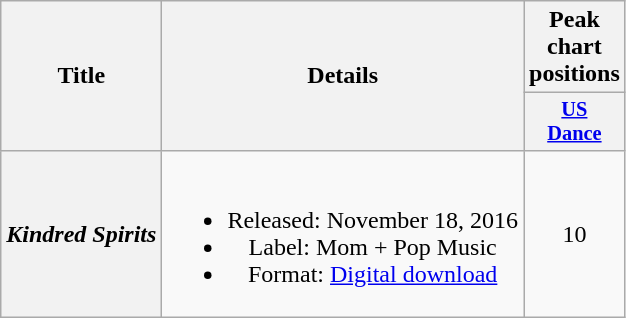<table class="wikitable plainrowheaders" style="text-align:center;">
<tr>
<th rowspan="2" scope="col">Title</th>
<th rowspan="2" scope="col">Details</th>
<th rowspan="1" scope="col">Peak chart positions</th>
</tr>
<tr>
<th scope="col" style="width:3em;font-size:85%;"><a href='#'>US</a><br><a href='#'>Dance</a><br></th>
</tr>
<tr>
<th scope="row"><em>Kindred Spirits</em></th>
<td><br><ul><li>Released: November 18, 2016</li><li>Label: Mom + Pop Music</li><li>Format: <a href='#'>Digital download</a></li></ul></td>
<td>10</td>
</tr>
</table>
